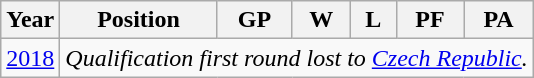<table class="wikitable" style="text-align: center;">
<tr>
<th>Year</th>
<th>Position</th>
<th>GP</th>
<th>W</th>
<th>L</th>
<th>PF</th>
<th>PA</th>
</tr>
<tr>
<td> <a href='#'>2018</a></td>
<td colspan=6><em>Qualification first round lost to  <a href='#'>Czech Republic</a>.</em></td>
</tr>
</table>
